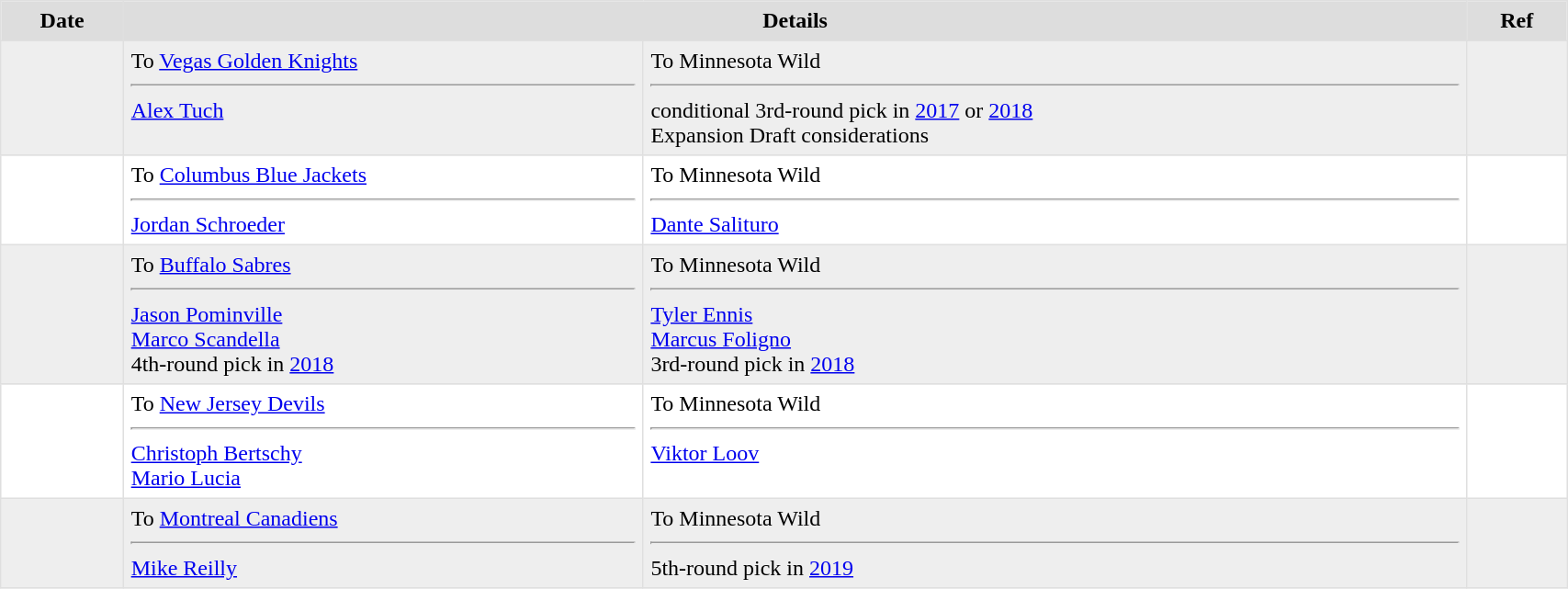<table border=1 style="border-collapse:collapse" bordercolor="#DFDFDF" cellpadding="5" width=90%>
<tr style="background:#ddd;">
<th>Date</th>
<th colspan="2">Details</th>
<th>Ref</th>
</tr>
<tr style="background:#eee;">
<td></td>
<td valign="top">To <a href='#'>Vegas Golden Knights</a><hr><a href='#'>Alex Tuch</a></td>
<td valign="top">To Minnesota Wild<hr>conditional 3rd-round pick in <a href='#'>2017</a> or <a href='#'>2018</a><br>Expansion Draft considerations</td>
<td></td>
</tr>
<tr>
<td></td>
<td valign="top">To <a href='#'>Columbus Blue Jackets</a><hr><a href='#'>Jordan Schroeder</a></td>
<td valign="top">To Minnesota Wild<hr><a href='#'>Dante Salituro</a></td>
<td></td>
</tr>
<tr style="background:#eee;">
<td></td>
<td valign="top">To <a href='#'>Buffalo Sabres</a><hr><a href='#'>Jason Pominville</a><br><a href='#'>Marco Scandella</a><br>4th-round pick in <a href='#'>2018</a></td>
<td valign="top">To Minnesota Wild<hr><a href='#'>Tyler Ennis</a><br><a href='#'>Marcus Foligno</a><br>3rd-round pick in <a href='#'>2018</a></td>
<td></td>
</tr>
<tr>
<td></td>
<td valign="top">To <a href='#'>New Jersey Devils</a><hr><a href='#'>Christoph Bertschy</a><br><a href='#'>Mario Lucia</a></td>
<td valign="top">To Minnesota Wild<hr><a href='#'>Viktor Loov</a></td>
<td></td>
</tr>
<tr style="background:#eee;">
<td></td>
<td valign="top">To <a href='#'>Montreal Canadiens</a><hr><a href='#'>Mike Reilly</a></td>
<td valign="top">To Minnesota Wild<hr>5th-round pick in <a href='#'>2019</a></td>
<td></td>
</tr>
</table>
